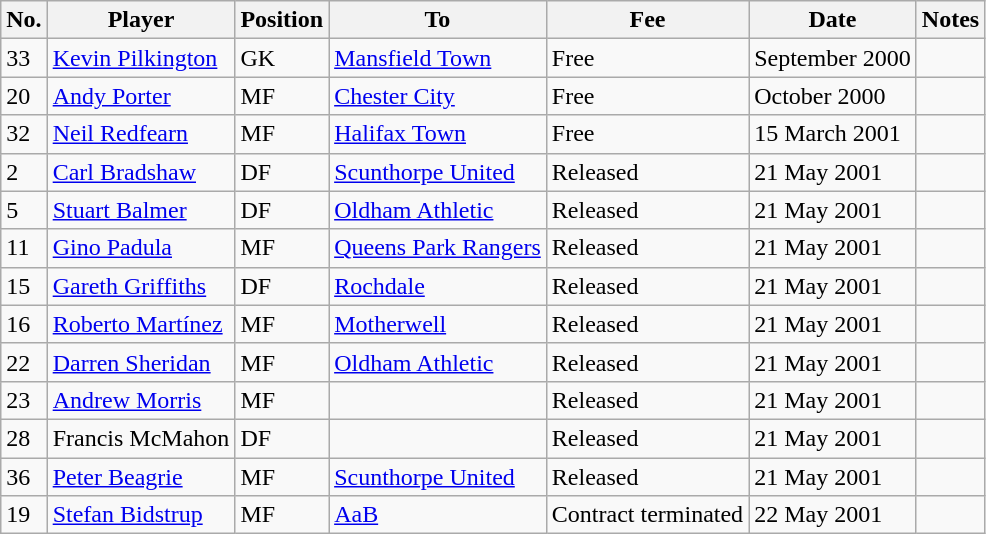<table class="wikitable">
<tr>
<th>No.</th>
<th>Player</th>
<th>Position</th>
<th>To</th>
<th>Fee</th>
<th>Date</th>
<th>Notes</th>
</tr>
<tr>
<td>33</td>
<td><a href='#'>Kevin Pilkington</a></td>
<td>GK</td>
<td><a href='#'>Mansfield Town</a></td>
<td>Free</td>
<td>September 2000</td>
<td></td>
</tr>
<tr>
<td>20</td>
<td><a href='#'>Andy Porter</a></td>
<td>MF</td>
<td><a href='#'>Chester City</a></td>
<td>Free</td>
<td>October 2000</td>
<td></td>
</tr>
<tr>
<td>32</td>
<td><a href='#'>Neil Redfearn</a></td>
<td>MF</td>
<td><a href='#'>Halifax Town</a></td>
<td>Free</td>
<td>15 March 2001</td>
<td></td>
</tr>
<tr>
<td>2</td>
<td><a href='#'>Carl Bradshaw</a></td>
<td>DF</td>
<td><a href='#'>Scunthorpe United</a></td>
<td>Released</td>
<td>21 May 2001</td>
<td></td>
</tr>
<tr>
<td>5</td>
<td><a href='#'>Stuart Balmer</a></td>
<td>DF</td>
<td><a href='#'>Oldham Athletic</a></td>
<td>Released</td>
<td>21 May 2001</td>
<td></td>
</tr>
<tr>
<td>11</td>
<td><a href='#'>Gino Padula</a></td>
<td>MF</td>
<td><a href='#'>Queens Park Rangers</a></td>
<td>Released</td>
<td>21 May 2001</td>
<td></td>
</tr>
<tr>
<td>15</td>
<td><a href='#'>Gareth Griffiths</a></td>
<td>DF</td>
<td><a href='#'>Rochdale</a></td>
<td>Released</td>
<td>21 May 2001</td>
<td></td>
</tr>
<tr>
<td>16</td>
<td><a href='#'>Roberto Martínez</a></td>
<td>MF</td>
<td><a href='#'>Motherwell</a></td>
<td>Released</td>
<td>21 May 2001</td>
<td></td>
</tr>
<tr>
<td>22</td>
<td><a href='#'>Darren Sheridan</a></td>
<td>MF</td>
<td><a href='#'>Oldham Athletic</a></td>
<td>Released</td>
<td>21 May 2001</td>
<td></td>
</tr>
<tr>
<td>23</td>
<td><a href='#'>Andrew Morris</a></td>
<td>MF</td>
<td></td>
<td>Released</td>
<td>21 May 2001</td>
<td></td>
</tr>
<tr>
<td>28</td>
<td>Francis McMahon</td>
<td>DF</td>
<td></td>
<td>Released</td>
<td>21 May 2001</td>
<td></td>
</tr>
<tr>
<td>36</td>
<td><a href='#'>Peter Beagrie</a></td>
<td>MF</td>
<td><a href='#'>Scunthorpe United</a></td>
<td>Released</td>
<td>21 May 2001</td>
<td></td>
</tr>
<tr>
<td>19</td>
<td><a href='#'>Stefan Bidstrup</a></td>
<td>MF</td>
<td><a href='#'>AaB</a></td>
<td>Contract terminated</td>
<td>22 May 2001</td>
<td></td>
</tr>
</table>
